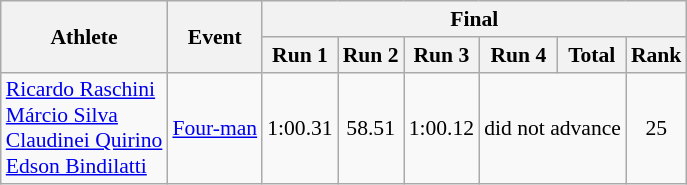<table class="wikitable" style="font-size:90%">
<tr>
<th rowspan="2">Athlete</th>
<th rowspan="2">Event</th>
<th colspan="6">Final</th>
</tr>
<tr>
<th>Run 1</th>
<th>Run 2</th>
<th>Run 3</th>
<th>Run 4</th>
<th>Total</th>
<th>Rank</th>
</tr>
<tr>
<td><a href='#'>Ricardo Raschini</a><br><a href='#'>Márcio Silva</a><br><a href='#'>Claudinei Quirino</a><br><a href='#'>Edson Bindilatti</a></td>
<td><a href='#'>Four-man</a></td>
<td align="center">1:00.31</td>
<td align="center">58.51</td>
<td align="center">1:00.12</td>
<td colspan=2 align="center">did not advance</td>
<td align="center">25</td>
</tr>
</table>
